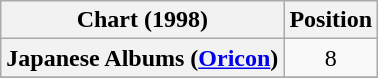<table class="wikitable plainrowheaders">
<tr>
<th>Chart (1998)</th>
<th>Position</th>
</tr>
<tr>
<th scope="row">Japanese Albums (<a href='#'>Oricon</a>)</th>
<td align="center">8</td>
</tr>
<tr>
</tr>
</table>
